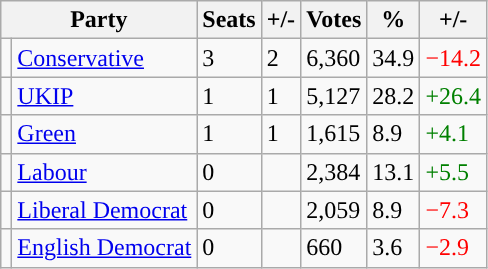<table class="wikitable">
<tr>
<th colspan="2">Party</th>
<th>Seats</th>
<th>+/-</th>
<th>Votes</th>
<th>%</th>
<th>+/-</th>
</tr>
<tr>
<td style="background-color: "></td>
<td><a href='#'>Conservative</a></td>
<td>3</td>
<td>2</td>
<td>6,360</td>
<td>34.9</td>
<td style="color:red">−14.2</td>
</tr>
<tr>
<td style="background-color: "></td>
<td><a href='#'>UKIP</a></td>
<td>1</td>
<td>1</td>
<td>5,127</td>
<td>28.2</td>
<td style="color:green">+26.4</td>
</tr>
<tr>
<td style="background-color: "></td>
<td><a href='#'>Green</a></td>
<td>1</td>
<td>1</td>
<td>1,615</td>
<td>8.9</td>
<td style="color:green">+4.1</td>
</tr>
<tr>
<td style="background-color: "></td>
<td><a href='#'>Labour</a></td>
<td>0</td>
<td></td>
<td>2,384</td>
<td>13.1</td>
<td style="color:green">+5.5</td>
</tr>
<tr>
<td style="background-color: "></td>
<td><a href='#'>Liberal Democrat</a></td>
<td>0</td>
<td></td>
<td>2,059</td>
<td>8.9</td>
<td style="color:red">−7.3</td>
</tr>
<tr>
<td style="background-color: "></td>
<td><a href='#'>English Democrat</a></td>
<td>0</td>
<td></td>
<td>660</td>
<td>3.6</td>
<td style="color:red">−2.9</td>
</tr>
</table>
